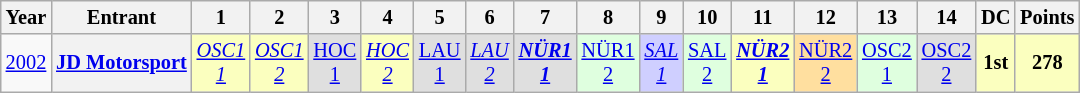<table class="wikitable" style="text-align:center; font-size:85%">
<tr>
<th>Year</th>
<th>Entrant</th>
<th>1</th>
<th>2</th>
<th>3</th>
<th>4</th>
<th>5</th>
<th>6</th>
<th>7</th>
<th>8</th>
<th>9</th>
<th>10</th>
<th>11</th>
<th>12</th>
<th>13</th>
<th>14</th>
<th>DC</th>
<th>Points</th>
</tr>
<tr>
<td><a href='#'>2002</a></td>
<th nowrap><a href='#'>JD Motorsport</a></th>
<td style="background:#FBFFBF;"><em><a href='#'>OSC1<br>1</a></em><br></td>
<td style="background:#FBFFBF;"><em><a href='#'>OSC1<br>2</a></em><br></td>
<td style="background:#DFDFDF;"><a href='#'>HOC<br>1</a><br></td>
<td style="background:#FBFFBF;"><em><a href='#'>HOC<br>2</a></em><br></td>
<td style="background:#DFDFDF;"><a href='#'>LAU<br>1</a><br></td>
<td style="background:#DFDFDF;"><em><a href='#'>LAU<br>2</a></em><br></td>
<td style="background:#DFDFDF;"><strong><em><a href='#'>NÜR1<br>1</a></em></strong><br></td>
<td style="background:#DFFFDF;"><a href='#'>NÜR1<br>2</a><br></td>
<td style="background:#CFCFFF;"><em><a href='#'>SAL<br>1</a></em><br></td>
<td style="background:#DFFFDF;"><a href='#'>SAL<br>2</a><br></td>
<td style="background:#FBFFBF;"><strong><em><a href='#'>NÜR2<br>1</a></em></strong><br></td>
<td style="background:#FFDF9F;"><a href='#'>NÜR2<br>2</a><br></td>
<td style="background:#DFFFDF;"><a href='#'>OSC2<br>1</a><br></td>
<td style="background:#DFDFDF;"><a href='#'>OSC2<br>2</a><br></td>
<th style="background:#FBFFBF;">1st</th>
<th style="background:#FBFFBF;">278</th>
</tr>
</table>
